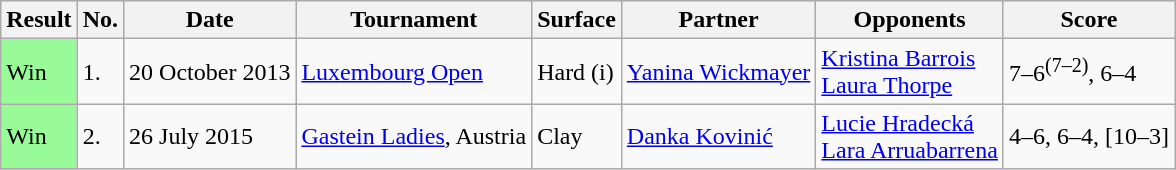<table class="sortable wikitable">
<tr>
<th>Result</th>
<th>No.</th>
<th>Date</th>
<th>Tournament</th>
<th>Surface</th>
<th>Partner</th>
<th>Opponents</th>
<th class="unsortable">Score</th>
</tr>
<tr>
<td bgcolor=98fb98>Win</td>
<td>1.</td>
<td>20 October 2013</td>
<td><a href='#'>Luxembourg Open</a></td>
<td>Hard (i)</td>
<td> <a href='#'>Yanina Wickmayer</a></td>
<td> <a href='#'>Kristina Barrois</a> <br>  <a href='#'>Laura Thorpe</a></td>
<td>7–6<sup>(7–2)</sup>, 6–4</td>
</tr>
<tr>
<td bgcolor=98fb98>Win</td>
<td>2.</td>
<td>26 July 2015</td>
<td><a href='#'>Gastein Ladies</a>, Austria</td>
<td>Clay</td>
<td> <a href='#'>Danka Kovinić</a></td>
<td> <a href='#'>Lucie Hradecká</a> <br>  <a href='#'>Lara Arruabarrena</a></td>
<td>4–6, 6–4, [10–3]</td>
</tr>
</table>
